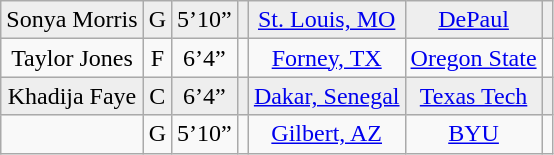<table class="wikitable sortable" border="1">
<tr align="center"style="background:#eeeeee;">
<td>Sonya Morris</td>
<td>G</td>
<td>5’10”</td>
<td></td>
<td><a href='#'>St. Louis, MO</a></td>
<td><a href='#'>DePaul</a></td>
<td></td>
</tr>
<tr align="center">
<td>Taylor Jones</td>
<td>F</td>
<td>6’4”</td>
<td></td>
<td><a href='#'>Forney, TX</a></td>
<td><a href='#'>Oregon State</a></td>
<td></td>
</tr>
<tr align="center"style="background:#eeeeee;">
<td>Khadija Faye</td>
<td>C</td>
<td>6’4”</td>
<td></td>
<td><a href='#'>Dakar, Senegal</a></td>
<td><a href='#'>Texas Tech</a></td>
<td></td>
</tr>
<tr align="center">
<td></td>
<td>G</td>
<td>5’10”</td>
<td></td>
<td><a href='#'>Gilbert, AZ</a></td>
<td><a href='#'>BYU</a></td>
<td></td>
</tr>
</table>
